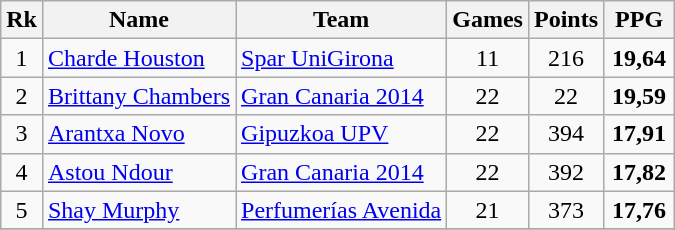<table class="wikitable" style="text-align: center;">
<tr>
<th>Rk</th>
<th>Name</th>
<th>Team</th>
<th>Games</th>
<th>Points</th>
<th width=40>PPG</th>
</tr>
<tr>
<td>1</td>
<td align="left"> <a href='#'>Charde Houston</a></td>
<td align="left"><a href='#'>Spar UniGirona</a></td>
<td>11</td>
<td>216</td>
<td><strong>19,64</strong></td>
</tr>
<tr>
<td>2</td>
<td align="left"> <a href='#'>Brittany Chambers</a></td>
<td align="left"><a href='#'>Gran Canaria 2014</a></td>
<td>22</td>
<td>22</td>
<td><strong>19,59</strong></td>
</tr>
<tr>
<td>3</td>
<td align="left"> <a href='#'>Arantxa Novo</a></td>
<td align="left"><a href='#'>Gipuzkoa UPV</a></td>
<td>22</td>
<td>394</td>
<td><strong>17,91</strong></td>
</tr>
<tr>
<td>4</td>
<td align="left"> <a href='#'>Astou Ndour</a></td>
<td align="left"><a href='#'>Gran Canaria 2014</a></td>
<td>22</td>
<td>392</td>
<td><strong>17,82</strong></td>
</tr>
<tr>
<td>5</td>
<td align="left"> <a href='#'>Shay Murphy</a></td>
<td align="left"><a href='#'>Perfumerías Avenida</a></td>
<td>21</td>
<td>373</td>
<td><strong>17,76</strong></td>
</tr>
<tr>
</tr>
</table>
